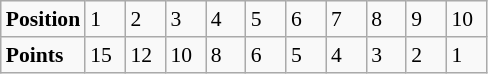<table class="wikitable" style="font-size: 90%;">
<tr>
<td><strong>Position</strong></td>
<td width=20>1</td>
<td width=20>2</td>
<td width=20>3</td>
<td width=20>4</td>
<td width=20>5</td>
<td width=20>6</td>
<td width=20>7</td>
<td width=20>8</td>
<td width=20>9</td>
<td width=20>10</td>
</tr>
<tr>
<td><strong>Points</strong></td>
<td>15</td>
<td>12</td>
<td>10</td>
<td>8</td>
<td>6</td>
<td>5</td>
<td>4</td>
<td>3</td>
<td>2</td>
<td>1</td>
</tr>
</table>
